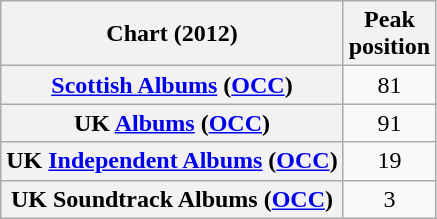<table class="wikitable sortable plainrowheaders" style="text-align:center">
<tr>
<th scope="col">Chart (2012)</th>
<th scope="col">Peak<br>position</th>
</tr>
<tr>
<th scope="row"><a href='#'>Scottish Albums</a> (<a href='#'>OCC</a>)</th>
<td>81</td>
</tr>
<tr>
<th scope="row">UK <a href='#'>Albums</a> (<a href='#'>OCC</a>)</th>
<td>91</td>
</tr>
<tr>
<th scope="row">UK <a href='#'>Independent Albums</a> (<a href='#'>OCC</a>)</th>
<td>19</td>
</tr>
<tr>
<th scope="row">UK Soundtrack Albums (<a href='#'>OCC</a>)</th>
<td>3</td>
</tr>
</table>
